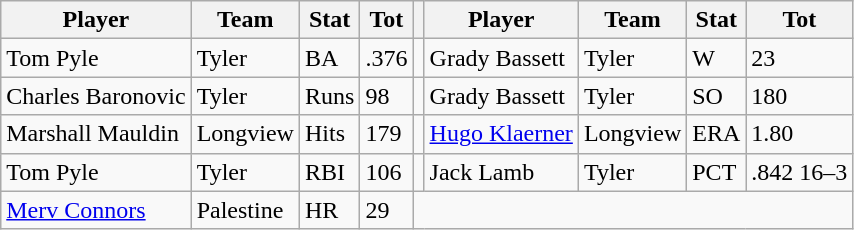<table class="wikitable">
<tr>
<th>Player</th>
<th>Team</th>
<th>Stat</th>
<th>Tot</th>
<th></th>
<th>Player</th>
<th>Team</th>
<th>Stat</th>
<th>Tot</th>
</tr>
<tr>
<td>Tom Pyle</td>
<td>Tyler</td>
<td>BA</td>
<td>.376</td>
<td></td>
<td>Grady Bassett</td>
<td>Tyler</td>
<td>W</td>
<td>23</td>
</tr>
<tr>
<td>Charles Baronovic</td>
<td>Tyler</td>
<td>Runs</td>
<td>98</td>
<td></td>
<td>Grady Bassett</td>
<td>Tyler</td>
<td>SO</td>
<td>180</td>
</tr>
<tr>
<td>Marshall Mauldin</td>
<td>Longview</td>
<td>Hits</td>
<td>179</td>
<td></td>
<td><a href='#'>Hugo Klaerner</a></td>
<td>Longview</td>
<td>ERA</td>
<td>1.80</td>
</tr>
<tr>
<td>Tom Pyle</td>
<td>Tyler</td>
<td>RBI</td>
<td>106</td>
<td></td>
<td>Jack Lamb</td>
<td>Tyler</td>
<td>PCT</td>
<td>.842 16–3</td>
</tr>
<tr>
<td><a href='#'>Merv Connors</a></td>
<td>Palestine</td>
<td>HR</td>
<td>29</td>
</tr>
</table>
